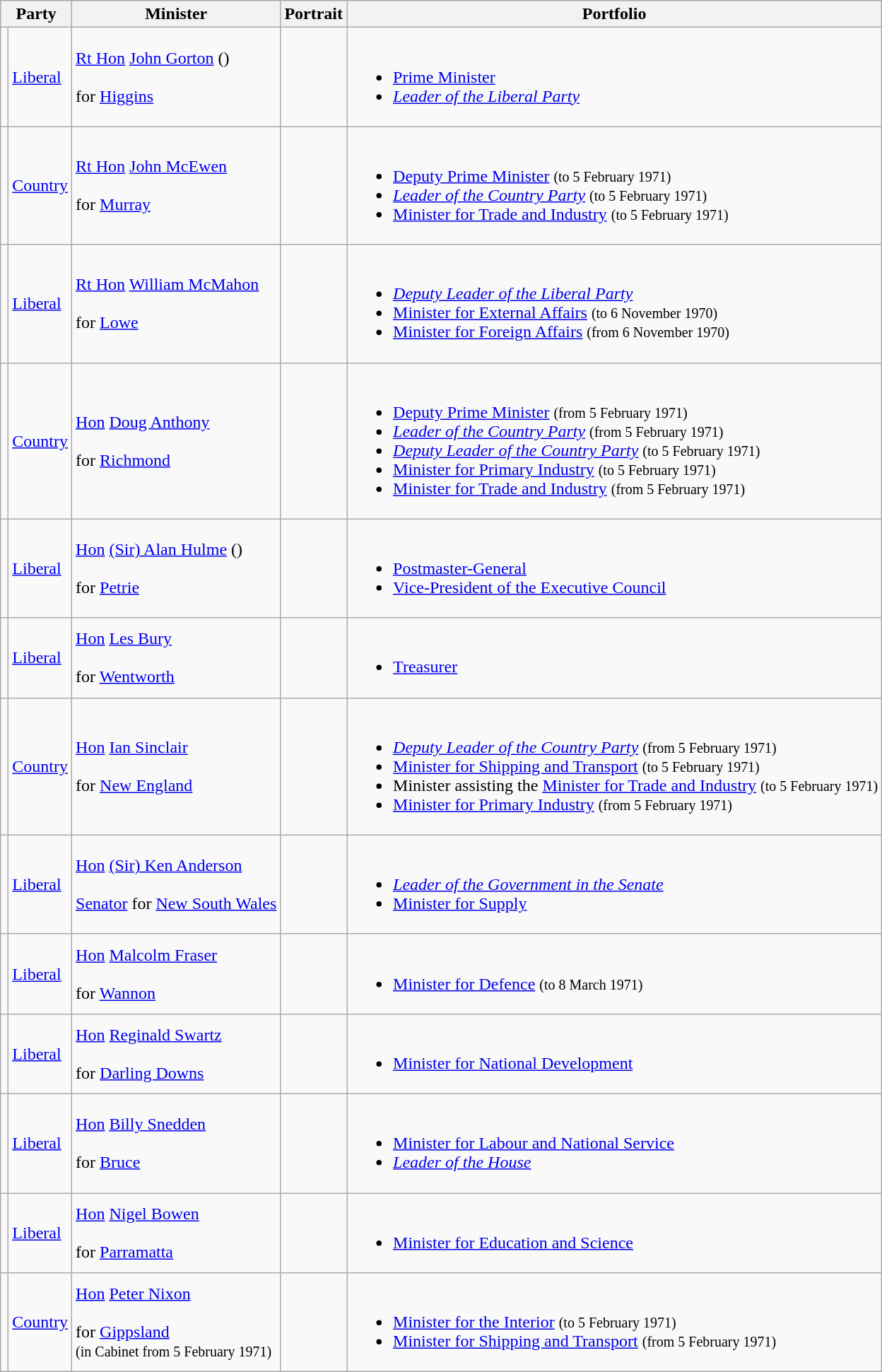<table class="wikitable sortable">
<tr>
<th colspan="2">Party</th>
<th>Minister</th>
<th>Portrait</th>
<th>Portfolio</th>
</tr>
<tr>
<td></td>
<td><a href='#'>Liberal</a></td>
<td><a href='#'>Rt Hon</a> <a href='#'>John Gorton</a> () <br><br> for <a href='#'>Higgins</a> <br></td>
<td></td>
<td><br><ul><li><a href='#'>Prime Minister</a></li><li><em><a href='#'>Leader of the Liberal Party</a></em></li></ul></td>
</tr>
<tr>
<td></td>
<td><a href='#'>Country</a></td>
<td><a href='#'>Rt Hon</a> <a href='#'>John McEwen</a>  <br><br> for <a href='#'>Murray</a> <br></td>
<td></td>
<td><br><ul><li><a href='#'>Deputy Prime Minister</a> <small>(to 5 February 1971)</small></li><li><em><a href='#'>Leader of the Country Party</a></em> <small>(to 5 February 1971)</small></li><li><a href='#'>Minister for Trade and Industry</a> <small>(to 5 February 1971)</small></li></ul></td>
</tr>
<tr>
<td></td>
<td><a href='#'>Liberal</a></td>
<td><a href='#'>Rt Hon</a> <a href='#'>William McMahon</a> <br><br> for <a href='#'>Lowe</a> <br></td>
<td></td>
<td><br><ul><li><em><a href='#'>Deputy Leader of the Liberal Party</a></em></li><li><a href='#'>Minister for External Affairs</a> <small>(to 6 November 1970)</small></li><li><a href='#'>Minister for Foreign Affairs</a> <small>(from 6 November 1970)</small></li></ul></td>
</tr>
<tr>
<td></td>
<td><a href='#'>Country</a></td>
<td><a href='#'>Hon</a> <a href='#'>Doug Anthony</a> <br><br> for <a href='#'>Richmond</a> <br></td>
<td></td>
<td><br><ul><li><a href='#'>Deputy Prime Minister</a> <small>(from 5 February 1971)</small></li><li><em><a href='#'>Leader of the Country Party</a></em> <small>(from 5 February 1971)</small></li><li><em><a href='#'>Deputy Leader of the Country Party</a></em> <small>(to 5 February 1971)</small></li><li><a href='#'>Minister for Primary Industry</a> <small>(to 5 February 1971)</small></li><li><a href='#'>Minister for Trade and Industry</a> <small>(from 5 February 1971)</small></li></ul></td>
</tr>
<tr>
<td></td>
<td><a href='#'>Liberal</a></td>
<td><a href='#'>Hon</a> <a href='#'>(Sir) Alan Hulme</a> () <br><br> for <a href='#'>Petrie</a> <br></td>
<td></td>
<td><br><ul><li><a href='#'>Postmaster-General</a></li><li><a href='#'>Vice-President of the Executive Council</a></li></ul></td>
</tr>
<tr>
<td></td>
<td><a href='#'>Liberal</a></td>
<td><a href='#'>Hon</a> <a href='#'>Les Bury</a> <br><br> for <a href='#'>Wentworth</a> <br></td>
<td></td>
<td><br><ul><li><a href='#'>Treasurer</a></li></ul></td>
</tr>
<tr>
<td></td>
<td><a href='#'>Country</a></td>
<td><a href='#'>Hon</a> <a href='#'>Ian Sinclair</a> <br><br> for <a href='#'>New England</a> <br></td>
<td></td>
<td><br><ul><li><em><a href='#'>Deputy Leader of the Country Party</a></em> <small>(from 5 February 1971)</small></li><li><a href='#'>Minister for Shipping and Transport</a> <small>(to 5 February 1971)</small></li><li>Minister assisting the <a href='#'>Minister for Trade and Industry</a> <small>(to 5 February 1971)</small></li><li><a href='#'>Minister for Primary Industry</a> <small>(from 5 February 1971)</small></li></ul></td>
</tr>
<tr>
<td></td>
<td><a href='#'>Liberal</a></td>
<td><a href='#'>Hon</a> <a href='#'>(Sir) Ken Anderson</a> <br><br><a href='#'>Senator</a> for <a href='#'>New South Wales</a> <br></td>
<td></td>
<td><br><ul><li><em><a href='#'>Leader of the Government in the Senate</a></em></li><li><a href='#'>Minister for Supply</a></li></ul></td>
</tr>
<tr>
<td></td>
<td><a href='#'>Liberal</a></td>
<td><a href='#'>Hon</a> <a href='#'>Malcolm Fraser</a> <br><br> for <a href='#'>Wannon</a> <br></td>
<td></td>
<td><br><ul><li><a href='#'>Minister for Defence</a> <small>(to 8 March 1971)</small></li></ul></td>
</tr>
<tr>
<td></td>
<td><a href='#'>Liberal</a></td>
<td><a href='#'>Hon</a> <a href='#'>Reginald Swartz</a>  <br><br> for <a href='#'>Darling Downs</a> <br></td>
<td></td>
<td><br><ul><li><a href='#'>Minister for National Development</a></li></ul></td>
</tr>
<tr>
<td></td>
<td><a href='#'>Liberal</a></td>
<td><a href='#'>Hon</a> <a href='#'>Billy Snedden</a>  <br><br> for <a href='#'>Bruce</a> <br></td>
<td></td>
<td><br><ul><li><a href='#'>Minister for Labour and National Service</a></li><li><em><a href='#'>Leader of the House</a></em></li></ul></td>
</tr>
<tr>
<td></td>
<td><a href='#'>Liberal</a></td>
<td><a href='#'>Hon</a> <a href='#'>Nigel Bowen</a>  <br><br> for <a href='#'>Parramatta</a> <br></td>
<td></td>
<td><br><ul><li><a href='#'>Minister for Education and Science</a></li></ul></td>
</tr>
<tr>
<td></td>
<td><a href='#'>Country</a></td>
<td><a href='#'>Hon</a> <a href='#'>Peter Nixon</a> <br><br> for <a href='#'>Gippsland</a> <br> 
<small>(in Cabinet from 5 February 1971)</small></td>
<td></td>
<td><br><ul><li><a href='#'>Minister for the Interior</a> <small>(to 5 February 1971)</small></li><li><a href='#'>Minister for Shipping and Transport</a> <small>(from 5 February 1971)</small></li></ul></td>
</tr>
</table>
